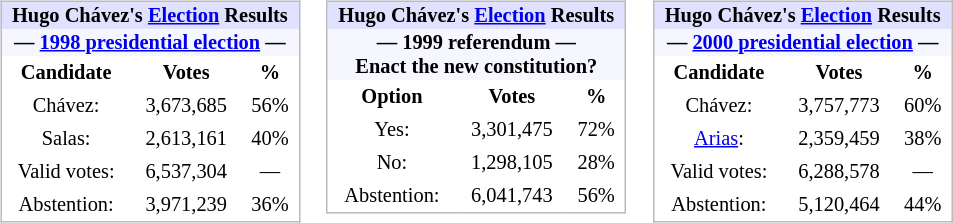<table>
<tr valign="top">
<td><br><table cellpadding="3" cellspacing=0 style="margin: 0em 0em 1em 1em; width: 200px; border: 1px #bbbbbb solid; border-collapse: collapse; font-size: 85%; text-align: center; ">
<tr bgcolor="#E0E0FF">
<th colspan="3" style="padding: 1px 1px 1px 1px;">Hugo Chávez's <a href='#'>Election</a> Results</th>
</tr>
<tr bgcolor="#F6F6FF">
<th colspan="3" style="padding: 1px 1px 1px 1px;">— <a href='#'>1998 presidential election</a> —</th>
</tr>
<tr>
<th>Candidate</th>
<th>Votes</th>
<th>%</th>
</tr>
<tr>
<td>Chávez:</td>
<td>3,673,685</td>
<td>56%</td>
</tr>
<tr>
<td>Salas:</td>
<td>2,613,161</td>
<td>40%</td>
</tr>
<tr>
<td>Valid votes:</td>
<td>6,537,304</td>
<td>—</td>
</tr>
<tr>
<td>Abstention:</td>
<td>3,971,239</td>
<td>36%</td>
</tr>
<tr>
</tr>
</table>
</td>
<td><br><table cellpadding="3" cellspacing=0 style="margin: 0em 0em 1em 1em; width: 200px; border: 1px #bbbbbb solid; border-collapse: collapse; font-size: 85%; text-align: center;">
<tr bgcolor="#E0E0FF">
<th colspan="3" style="padding: 1px 1px 1px 1px;">Hugo Chávez's <a href='#'>Election</a> Results</th>
</tr>
<tr bgcolor="#F6F6FF">
<th colspan="3" style="padding: 1px 1px 1px 1px;">— 1999 referendum —<br>Enact the new constitution?</th>
</tr>
<tr>
<th>Option</th>
<th>Votes</th>
<th>%</th>
</tr>
<tr>
<td>Yes:</td>
<td>3,301,475</td>
<td>72%</td>
</tr>
<tr>
<td>No:</td>
<td>1,298,105</td>
<td>28%</td>
</tr>
<tr>
<td>Abstention:</td>
<td>6,041,743</td>
<td>56%</td>
</tr>
<tr>
</tr>
</table>
</td>
<td><br><table cellpadding="3" cellspacing=0 style="margin: 0em 0em 1em 1em; width: 200px; border: 1px #bbbbbb solid; border-collapse: collapse; font-size: 85%; text-align: center; ">
<tr bgcolor="#E0E0FF">
<th colspan="3" style="padding: 1px 1px 1px 1px;">Hugo Chávez's <a href='#'>Election</a> Results</th>
</tr>
<tr bgcolor="#F6F6FF">
<th colspan="3" style="padding: 1px 1px 1px 1px;">— <a href='#'>2000 presidential election</a> —</th>
</tr>
<tr>
<th>Candidate</th>
<th>Votes</th>
<th>%</th>
</tr>
<tr>
<td>Chávez:</td>
<td>3,757,773</td>
<td>60%</td>
</tr>
<tr>
<td><a href='#'>Arias</a>:</td>
<td>2,359,459</td>
<td>38%</td>
</tr>
<tr>
<td>Valid votes:</td>
<td>6,288,578</td>
<td>—</td>
</tr>
<tr>
<td>Abstention:</td>
<td>5,120,464</td>
<td>44%</td>
</tr>
<tr>
</tr>
</table>
</td>
</tr>
</table>
